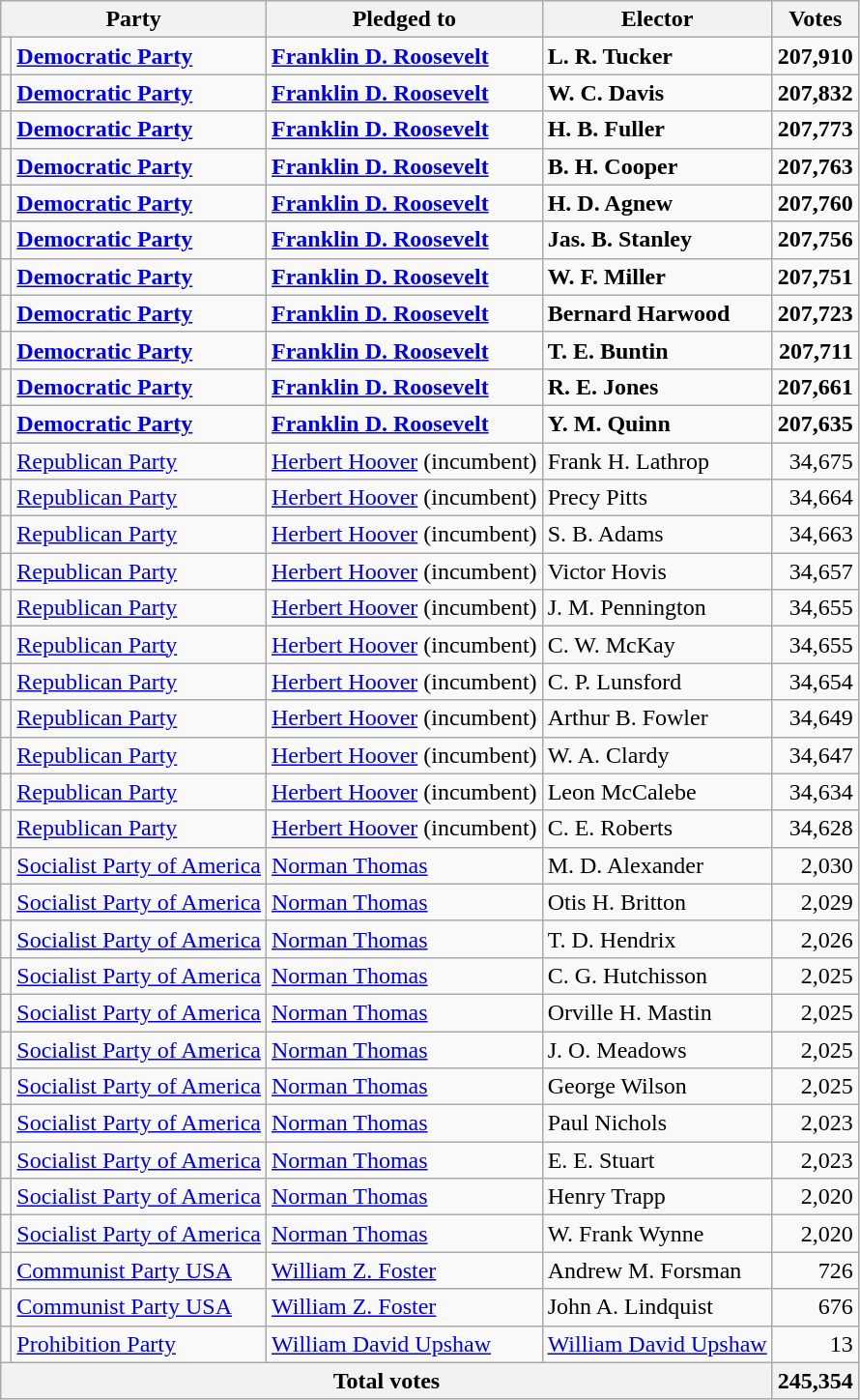<table class="wikitable">
<tr>
<th colspan=2>Party</th>
<th>Pledged to</th>
<th>Elector</th>
<th>Votes</th>
</tr>
<tr style="font-weight:bold">
<td bgcolor=></td>
<td><a href='#'>Democratic Party</a></td>
<td><a href='#'>Franklin D. Roosevelt</a></td>
<td>L. R. Tucker</td>
<td align=right>207,910</td>
</tr>
<tr style="font-weight:bold">
<td bgcolor=></td>
<td><a href='#'>Democratic Party</a></td>
<td><a href='#'>Franklin D. Roosevelt</a></td>
<td>W. C. Davis</td>
<td align=right>207,832</td>
</tr>
<tr style="font-weight:bold">
<td bgcolor=></td>
<td><a href='#'>Democratic Party</a></td>
<td><a href='#'>Franklin D. Roosevelt</a></td>
<td>H. B. Fuller</td>
<td align=right>207,773</td>
</tr>
<tr style="font-weight:bold">
<td bgcolor=></td>
<td><a href='#'>Democratic Party</a></td>
<td><a href='#'>Franklin D. Roosevelt</a></td>
<td>B. H. Cooper</td>
<td align=right>207,763</td>
</tr>
<tr style="font-weight:bold">
<td bgcolor=></td>
<td><a href='#'>Democratic Party</a></td>
<td><a href='#'>Franklin D. Roosevelt</a></td>
<td>H. D. Agnew</td>
<td align=right>207,760</td>
</tr>
<tr style="font-weight:bold">
<td bgcolor=></td>
<td><a href='#'>Democratic Party</a></td>
<td><a href='#'>Franklin D. Roosevelt</a></td>
<td>Jas. B. Stanley</td>
<td align=right>207,756</td>
</tr>
<tr style="font-weight:bold">
<td bgcolor=></td>
<td><a href='#'>Democratic Party</a></td>
<td><a href='#'>Franklin D. Roosevelt</a></td>
<td>W. F. Miller</td>
<td align=right>207,751</td>
</tr>
<tr style="font-weight:bold">
<td bgcolor=></td>
<td><a href='#'>Democratic Party</a></td>
<td><a href='#'>Franklin D. Roosevelt</a></td>
<td>Bernard Harwood</td>
<td align=right>207,723</td>
</tr>
<tr style="font-weight:bold">
<td bgcolor=></td>
<td><a href='#'>Democratic Party</a></td>
<td><a href='#'>Franklin D. Roosevelt</a></td>
<td>T. E. Buntin</td>
<td align=right>207,711</td>
</tr>
<tr style="font-weight:bold">
<td bgcolor=></td>
<td><a href='#'>Democratic Party</a></td>
<td><a href='#'>Franklin D. Roosevelt</a></td>
<td>R. E. Jones</td>
<td align=right>207,661</td>
</tr>
<tr style="font-weight:bold">
<td bgcolor=></td>
<td><a href='#'>Democratic Party</a></td>
<td><a href='#'>Franklin D. Roosevelt</a></td>
<td>Y. M. Quinn</td>
<td align=right>207,635</td>
</tr>
<tr>
<td bgcolor=></td>
<td><a href='#'>Republican Party</a></td>
<td><a href='#'>Herbert Hoover</a> (incumbent)</td>
<td>Frank H. Lathrop</td>
<td align=right>34,675</td>
</tr>
<tr>
<td bgcolor=></td>
<td><a href='#'>Republican Party</a></td>
<td><a href='#'>Herbert Hoover</a> (incumbent)</td>
<td>Precy Pitts</td>
<td align=right>34,664</td>
</tr>
<tr>
<td bgcolor=></td>
<td><a href='#'>Republican Party</a></td>
<td><a href='#'>Herbert Hoover</a> (incumbent)</td>
<td>S. B. Adams</td>
<td align=right>34,663</td>
</tr>
<tr>
<td bgcolor=></td>
<td><a href='#'>Republican Party</a></td>
<td><a href='#'>Herbert Hoover</a> (incumbent)</td>
<td>Victor Hovis</td>
<td align=right>34,657</td>
</tr>
<tr>
<td bgcolor=></td>
<td><a href='#'>Republican Party</a></td>
<td><a href='#'>Herbert Hoover</a> (incumbent)</td>
<td>J. M. Pennington</td>
<td align=right>34,655</td>
</tr>
<tr>
<td bgcolor=></td>
<td><a href='#'>Republican Party</a></td>
<td><a href='#'>Herbert Hoover</a> (incumbent)</td>
<td>C. W. McKay</td>
<td align=right>34,655</td>
</tr>
<tr>
<td bgcolor=></td>
<td><a href='#'>Republican Party</a></td>
<td><a href='#'>Herbert Hoover</a> (incumbent)</td>
<td>C. P. Lunsford</td>
<td align=right>34,654</td>
</tr>
<tr>
<td bgcolor=></td>
<td><a href='#'>Republican Party</a></td>
<td><a href='#'>Herbert Hoover</a> (incumbent)</td>
<td>Arthur B. Fowler</td>
<td align=right>34,649</td>
</tr>
<tr>
<td bgcolor=></td>
<td><a href='#'>Republican Party</a></td>
<td><a href='#'>Herbert Hoover</a> (incumbent)</td>
<td>W. A. Clardy</td>
<td align=right>34,647</td>
</tr>
<tr>
<td bgcolor=></td>
<td><a href='#'>Republican Party</a></td>
<td><a href='#'>Herbert Hoover</a> (incumbent)</td>
<td>Leon McCalebe</td>
<td align=right>34,634</td>
</tr>
<tr>
<td bgcolor=></td>
<td><a href='#'>Republican Party</a></td>
<td><a href='#'>Herbert Hoover</a> (incumbent)</td>
<td>C. E. Roberts</td>
<td align=right>34,628</td>
</tr>
<tr>
<td bgcolor=></td>
<td><a href='#'>Socialist Party of America</a></td>
<td><a href='#'>Norman Thomas</a></td>
<td>M. D. Alexander</td>
<td align=right>2,030</td>
</tr>
<tr>
<td bgcolor=></td>
<td><a href='#'>Socialist Party of America</a></td>
<td><a href='#'>Norman Thomas</a></td>
<td>Otis H. Britton</td>
<td align=right>2,029</td>
</tr>
<tr>
<td bgcolor=></td>
<td><a href='#'>Socialist Party of America</a></td>
<td><a href='#'>Norman Thomas</a></td>
<td>T. D. Hendrix</td>
<td align=right>2,026</td>
</tr>
<tr>
<td bgcolor=></td>
<td><a href='#'>Socialist Party of America</a></td>
<td><a href='#'>Norman Thomas</a></td>
<td>C. G. Hutchisson</td>
<td align=right>2,025</td>
</tr>
<tr>
<td bgcolor=></td>
<td><a href='#'>Socialist Party of America</a></td>
<td><a href='#'>Norman Thomas</a></td>
<td>Orville H. Mastin</td>
<td align=right>2,025</td>
</tr>
<tr>
<td bgcolor=></td>
<td><a href='#'>Socialist Party of America</a></td>
<td><a href='#'>Norman Thomas</a></td>
<td>J. O. Meadows</td>
<td align=right>2,025</td>
</tr>
<tr>
<td bgcolor=></td>
<td><a href='#'>Socialist Party of America</a></td>
<td><a href='#'>Norman Thomas</a></td>
<td>George Wilson</td>
<td align=right>2,025</td>
</tr>
<tr>
<td bgcolor=></td>
<td><a href='#'>Socialist Party of America</a></td>
<td><a href='#'>Norman Thomas</a></td>
<td>Paul Nichols</td>
<td align=right>2,023</td>
</tr>
<tr>
<td bgcolor=></td>
<td><a href='#'>Socialist Party of America</a></td>
<td><a href='#'>Norman Thomas</a></td>
<td>E. E. Stuart</td>
<td align=right>2,023</td>
</tr>
<tr>
<td bgcolor=></td>
<td><a href='#'>Socialist Party of America</a></td>
<td><a href='#'>Norman Thomas</a></td>
<td>Henry Trapp</td>
<td align=right>2,020</td>
</tr>
<tr>
<td bgcolor=></td>
<td><a href='#'>Socialist Party of America</a></td>
<td><a href='#'>Norman Thomas</a></td>
<td>W. Frank Wynne</td>
<td align=right>2,020</td>
</tr>
<tr>
<td bgcolor=></td>
<td><a href='#'>Communist Party USA</a></td>
<td><a href='#'>William Z. Foster</a></td>
<td>Andrew M. Forsman</td>
<td align=right>726</td>
</tr>
<tr>
<td bgcolor=></td>
<td><a href='#'>Communist Party USA</a></td>
<td><a href='#'>William Z. Foster</a></td>
<td>John A. Lindquist</td>
<td align=right>676</td>
</tr>
<tr>
<td bgcolor=></td>
<td><a href='#'>Prohibition Party</a></td>
<td><a href='#'>William David Upshaw</a></td>
<td><a href='#'>William David Upshaw</a></td>
<td align=right>13</td>
</tr>
<tr>
<th colspan=4>Total votes</th>
<th>245,354</th>
</tr>
</table>
